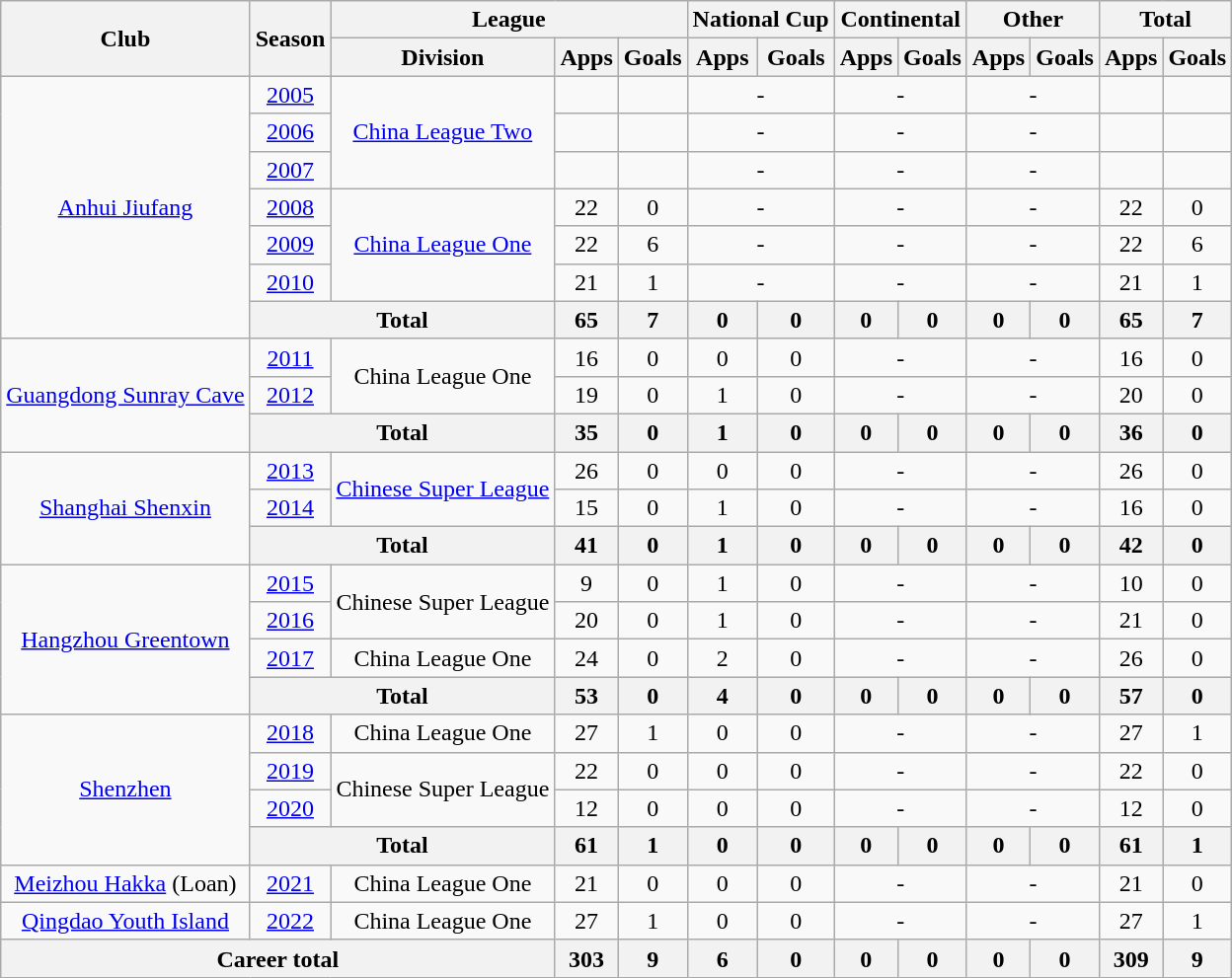<table class="wikitable" style="text-align: center">
<tr>
<th rowspan="2">Club</th>
<th rowspan="2">Season</th>
<th colspan="3">League</th>
<th colspan="2">National Cup</th>
<th colspan="2">Continental</th>
<th colspan="2">Other</th>
<th colspan="2">Total</th>
</tr>
<tr>
<th>Division</th>
<th>Apps</th>
<th>Goals</th>
<th>Apps</th>
<th>Goals</th>
<th>Apps</th>
<th>Goals</th>
<th>Apps</th>
<th>Goals</th>
<th>Apps</th>
<th>Goals</th>
</tr>
<tr>
<td rowspan=7><a href='#'>Anhui Jiufang</a></td>
<td><a href='#'>2005</a></td>
<td rowspan="3"><a href='#'>China League Two</a></td>
<td></td>
<td></td>
<td colspan="2">-</td>
<td colspan="2">-</td>
<td colspan="2">-</td>
<td></td>
<td></td>
</tr>
<tr>
<td><a href='#'>2006</a></td>
<td></td>
<td></td>
<td colspan="2">-</td>
<td colspan="2">-</td>
<td colspan="2">-</td>
<td></td>
<td></td>
</tr>
<tr>
<td><a href='#'>2007</a></td>
<td></td>
<td></td>
<td colspan="2">-</td>
<td colspan="2">-</td>
<td colspan="2">-</td>
<td></td>
<td></td>
</tr>
<tr>
<td><a href='#'>2008</a></td>
<td rowspan=3><a href='#'>China League One</a></td>
<td>22</td>
<td>0</td>
<td colspan="2">-</td>
<td colspan="2">-</td>
<td colspan="2">-</td>
<td>22</td>
<td>0</td>
</tr>
<tr>
<td><a href='#'>2009</a></td>
<td>22</td>
<td>6</td>
<td colspan="2">-</td>
<td colspan="2">-</td>
<td colspan="2">-</td>
<td>22</td>
<td>6</td>
</tr>
<tr>
<td><a href='#'>2010</a></td>
<td>21</td>
<td>1</td>
<td colspan="2">-</td>
<td colspan="2">-</td>
<td colspan="2">-</td>
<td>21</td>
<td>1</td>
</tr>
<tr>
<th colspan=2>Total</th>
<th>65</th>
<th>7</th>
<th>0</th>
<th>0</th>
<th>0</th>
<th>0</th>
<th>0</th>
<th>0</th>
<th>65</th>
<th>7</th>
</tr>
<tr>
<td rowspan=3><a href='#'>Guangdong Sunray Cave</a></td>
<td><a href='#'>2011</a></td>
<td rowspan=2>China League One</td>
<td>16</td>
<td>0</td>
<td>0</td>
<td>0</td>
<td colspan="2">-</td>
<td colspan="2">-</td>
<td>16</td>
<td>0</td>
</tr>
<tr>
<td><a href='#'>2012</a></td>
<td>19</td>
<td>0</td>
<td>1</td>
<td>0</td>
<td colspan="2">-</td>
<td colspan="2">-</td>
<td>20</td>
<td>0</td>
</tr>
<tr>
<th colspan=2>Total</th>
<th>35</th>
<th>0</th>
<th>1</th>
<th>0</th>
<th>0</th>
<th>0</th>
<th>0</th>
<th>0</th>
<th>36</th>
<th>0</th>
</tr>
<tr>
<td rowspan=3><a href='#'>Shanghai Shenxin</a></td>
<td><a href='#'>2013</a></td>
<td rowspan=2><a href='#'>Chinese Super League</a></td>
<td>26</td>
<td>0</td>
<td>0</td>
<td>0</td>
<td colspan="2">-</td>
<td colspan="2">-</td>
<td>26</td>
<td>0</td>
</tr>
<tr>
<td><a href='#'>2014</a></td>
<td>15</td>
<td>0</td>
<td>1</td>
<td>0</td>
<td colspan="2">-</td>
<td colspan="2">-</td>
<td>16</td>
<td>0</td>
</tr>
<tr>
<th colspan=2>Total</th>
<th>41</th>
<th>0</th>
<th>1</th>
<th>0</th>
<th>0</th>
<th>0</th>
<th>0</th>
<th>0</th>
<th>42</th>
<th>0</th>
</tr>
<tr>
<td rowspan=4><a href='#'>Hangzhou Greentown</a></td>
<td><a href='#'>2015</a></td>
<td rowspan=2>Chinese Super League</td>
<td>9</td>
<td>0</td>
<td>1</td>
<td>0</td>
<td colspan="2">-</td>
<td colspan="2">-</td>
<td>10</td>
<td>0</td>
</tr>
<tr>
<td><a href='#'>2016</a></td>
<td>20</td>
<td>0</td>
<td>1</td>
<td>0</td>
<td colspan="2">-</td>
<td colspan="2">-</td>
<td>21</td>
<td>0</td>
</tr>
<tr>
<td><a href='#'>2017</a></td>
<td>China League One</td>
<td>24</td>
<td>0</td>
<td>2</td>
<td>0</td>
<td colspan="2">-</td>
<td colspan="2">-</td>
<td>26</td>
<td>0</td>
</tr>
<tr>
<th colspan=2>Total</th>
<th>53</th>
<th>0</th>
<th>4</th>
<th>0</th>
<th>0</th>
<th>0</th>
<th>0</th>
<th>0</th>
<th>57</th>
<th>0</th>
</tr>
<tr>
<td rowspan=4><a href='#'>Shenzhen</a></td>
<td><a href='#'>2018</a></td>
<td>China League One</td>
<td>27</td>
<td>1</td>
<td>0</td>
<td>0</td>
<td colspan="2">-</td>
<td colspan="2">-</td>
<td>27</td>
<td>1</td>
</tr>
<tr>
<td><a href='#'>2019</a></td>
<td rowspan=2>Chinese Super League</td>
<td>22</td>
<td>0</td>
<td>0</td>
<td>0</td>
<td colspan="2">-</td>
<td colspan="2">-</td>
<td>22</td>
<td>0</td>
</tr>
<tr>
<td><a href='#'>2020</a></td>
<td>12</td>
<td>0</td>
<td>0</td>
<td>0</td>
<td colspan="2">-</td>
<td colspan="2">-</td>
<td>12</td>
<td>0</td>
</tr>
<tr>
<th colspan=2>Total</th>
<th>61</th>
<th>1</th>
<th>0</th>
<th>0</th>
<th>0</th>
<th>0</th>
<th>0</th>
<th>0</th>
<th>61</th>
<th>1</th>
</tr>
<tr>
<td><a href='#'>Meizhou Hakka</a> (Loan)</td>
<td><a href='#'>2021</a></td>
<td>China League One</td>
<td>21</td>
<td>0</td>
<td>0</td>
<td>0</td>
<td colspan="2">-</td>
<td colspan="2">-</td>
<td>21</td>
<td>0</td>
</tr>
<tr>
<td><a href='#'>Qingdao Youth Island</a></td>
<td><a href='#'>2022</a></td>
<td>China League One</td>
<td>27</td>
<td>1</td>
<td>0</td>
<td>0</td>
<td colspan="2">-</td>
<td colspan="2">-</td>
<td>27</td>
<td>1</td>
</tr>
<tr>
<th colspan=3>Career total</th>
<th>303</th>
<th>9</th>
<th>6</th>
<th>0</th>
<th>0</th>
<th>0</th>
<th>0</th>
<th>0</th>
<th>309</th>
<th>9</th>
</tr>
</table>
